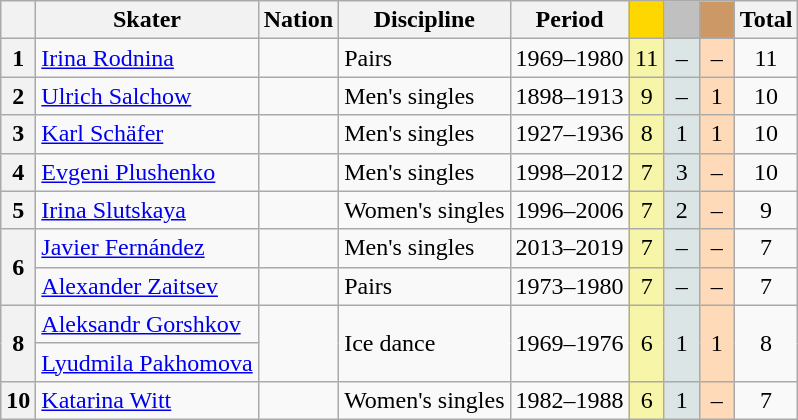<table class="wikitable unsortable" style="text-align:center">
<tr>
<th scope="col"></th>
<th scope="col">Skater</th>
<th scope="col">Nation</th>
<th scope="col">Discipline</th>
<th scope="col">Period</th>
<th scope="col" style="width:1em; background-color:gold"></th>
<th scope="col" style="width:1em;background-color:silver"></th>
<th scope="col" style="width:1em;background-color:#CC9966"></th>
<th scope="col">Total</th>
</tr>
<tr>
<th scope="row">1</th>
<td align="left"><a href='#'>Irina Rodnina</a></td>
<td align="left"></td>
<td align="left">Pairs</td>
<td align="left">1969–1980</td>
<td bgcolor="#F7F6A8">11</td>
<td bgcolor="#DCE5E5">–</td>
<td bgcolor="#FFDAB9">–</td>
<td>11</td>
</tr>
<tr>
<th scope="row">2</th>
<td align="left"><a href='#'>Ulrich Salchow</a></td>
<td align="left"></td>
<td align="left">Men's singles</td>
<td align="left">1898–1913</td>
<td bgcolor="#F7F6A8">9</td>
<td bgcolor="#DCE5E5">–</td>
<td bgcolor="#FFDAB9">1</td>
<td>10</td>
</tr>
<tr>
<th scope="row">3</th>
<td align="left"><a href='#'>Karl Schäfer</a></td>
<td align="left"></td>
<td align="left">Men's singles</td>
<td align="left">1927–1936</td>
<td bgcolor="#F7F6A8">8</td>
<td bgcolor="#DCE5E5">1</td>
<td bgcolor="#FFDAB9">1</td>
<td>10</td>
</tr>
<tr>
<th scope="row">4</th>
<td align="left"><a href='#'>Evgeni Plushenko</a></td>
<td align="left"></td>
<td align="left">Men's singles</td>
<td align="left">1998–2012</td>
<td bgcolor="#F7F6A8">7</td>
<td bgcolor="#DCE5E5">3</td>
<td bgcolor="#FFDAB9">–</td>
<td>10</td>
</tr>
<tr>
<th scope="row">5</th>
<td align="left"><a href='#'>Irina Slutskaya</a></td>
<td align="left"></td>
<td align="left">Women's singles</td>
<td align="left">1996–2006</td>
<td bgcolor="#F7F6A8">7</td>
<td bgcolor="#DCE5E5">2</td>
<td bgcolor="#FFDAB9">–</td>
<td>9</td>
</tr>
<tr>
<th scope="row" rowspan="2">6</th>
<td align="left"><a href='#'>Javier Fernández</a></td>
<td align="left"></td>
<td align="left">Men's singles</td>
<td align="left">2013–2019</td>
<td bgcolor="#F7F6A8">7</td>
<td bgcolor="#DCE5E5">–</td>
<td bgcolor="#FFDAB9">–</td>
<td>7</td>
</tr>
<tr>
<td align="left"><a href='#'>Alexander Zaitsev</a></td>
<td align="left"></td>
<td align="left">Pairs</td>
<td align="left">1973–1980</td>
<td bgcolor="#F7F6A8">7</td>
<td bgcolor="#DCE5E5">–</td>
<td bgcolor="#FFDAB9">–</td>
<td>7</td>
</tr>
<tr>
<th scope="row" rowspan="2">8</th>
<td align="left"><a href='#'>Aleksandr Gorshkov</a></td>
<td rowspan="2" align="left"></td>
<td rowspan="2" align="left">Ice dance</td>
<td rowspan="2" align="left">1969–1976</td>
<td rowspan="2" bgcolor="#F7F6A8">6</td>
<td rowspan="2" bgcolor="#DCE5E5">1</td>
<td rowspan="2" bgcolor="#FFDAB9">1</td>
<td rowspan="2">8</td>
</tr>
<tr>
<td align="left"><a href='#'>Lyudmila Pakhomova</a></td>
</tr>
<tr>
<th scope="row">10</th>
<td align="left"><a href='#'>Katarina Witt</a></td>
<td align="left"></td>
<td align="left">Women's singles</td>
<td align="left">1982–1988</td>
<td bgcolor="#F7F6A8">6</td>
<td bgcolor="#DCE5E5">1</td>
<td bgcolor="#FFDAB9">–</td>
<td>7</td>
</tr>
</table>
